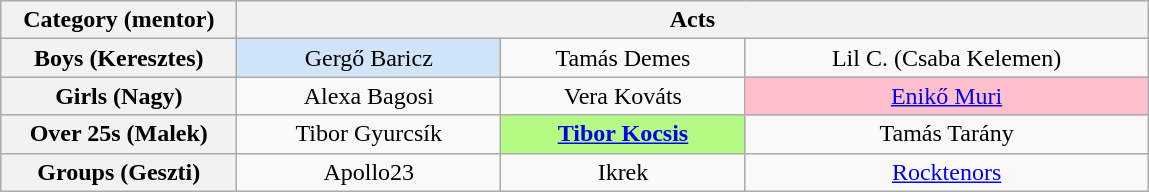<table class="wikitable" style="text-align:center">
<tr>
<th spope="col" style="width:150px;">Category (mentor)</th>
<th scope="col" colspan="3" style="width:600px;">Acts</th>
</tr>
<tr>
<th scope="col">Boys (Keresztes)</th>
<td style="background:#d1e5f8;">Gergő Baricz</td>
<td>Tamás Demes</td>
<td>Lil C. (Csaba Kelemen)</td>
</tr>
<tr>
<th scope="col">Girls (Nagy)</th>
<td>Alexa Bagosi</td>
<td>Vera Kováts</td>
<td style="background:pink;"><a href='#'>Enikő Muri</a></td>
</tr>
<tr>
<th scope="col">Over 25s (Malek)</th>
<td>Tibor Gyurcsík</td>
<td style="background:#B4FB84;"><strong><a href='#'>Tibor Kocsis</a></strong></td>
<td>Tamás Tarány</td>
</tr>
<tr>
<th scope="col">Groups (Geszti)</th>
<td>Apollo23</td>
<td>Ikrek</td>
<td><a href='#'>Rocktenors</a></td>
</tr>
</table>
